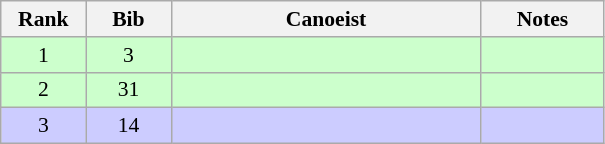<table class="wikitable" style="font-size:90%; text-align:center">
<tr>
<th width="50">Rank</th>
<th width="50">Bib</th>
<th width="200">Canoeist</th>
<th width="75">Notes</th>
</tr>
<tr bgcolor="#CCFFCC">
<td>1</td>
<td>3</td>
<td align="left"></td>
<td></td>
</tr>
<tr bgcolor="#CCFFCC">
<td>2</td>
<td>31</td>
<td align="left"></td>
<td></td>
</tr>
<tr bgcolor="#CCCCFF">
<td>3</td>
<td>14</td>
<td align="left"></td>
<td></td>
</tr>
</table>
